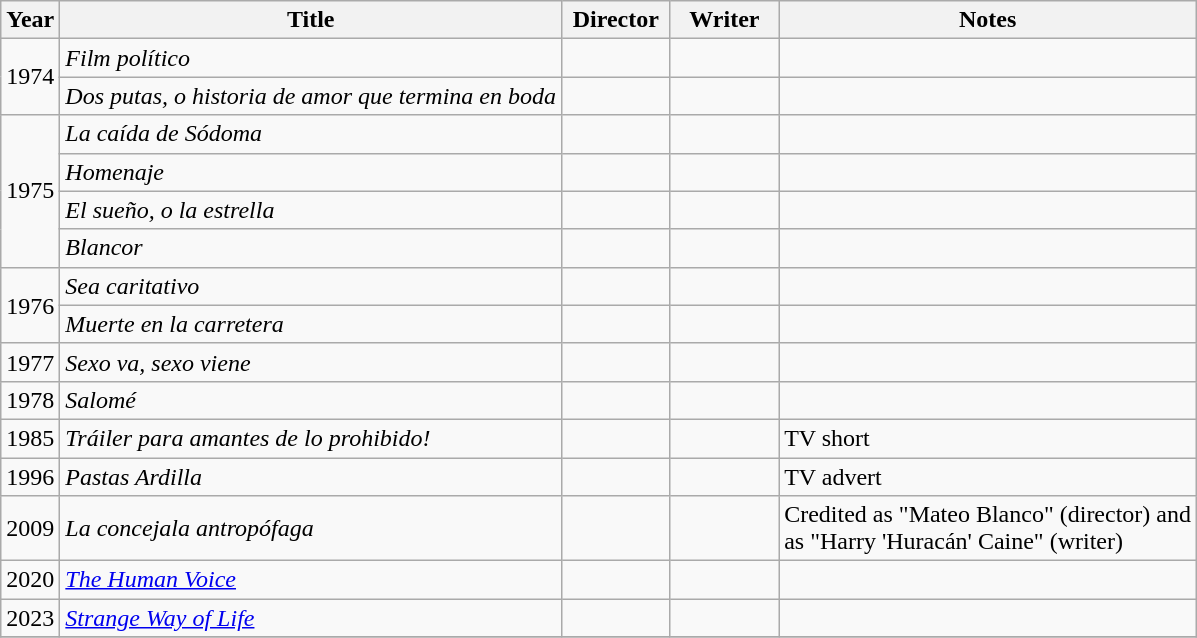<table class="wikitable">
<tr>
<th>Year</th>
<th>Title</th>
<th width=65>Director</th>
<th width=65>Writer</th>
<th>Notes</th>
</tr>
<tr>
<td rowspan=2>1974</td>
<td><em>Film político</em></td>
<td></td>
<td></td>
<td></td>
</tr>
<tr>
<td><em>Dos putas, o historia de amor que termina en boda</em></td>
<td></td>
<td></td>
<td></td>
</tr>
<tr>
<td rowspan=4>1975</td>
<td><em>La caída de Sódoma</em></td>
<td></td>
<td></td>
<td></td>
</tr>
<tr>
<td><em>Homenaje</em></td>
<td></td>
<td></td>
<td></td>
</tr>
<tr>
<td><em>El sueño, o la estrella</em></td>
<td></td>
<td></td>
<td></td>
</tr>
<tr>
<td><em>Blancor</em></td>
<td></td>
<td></td>
<td></td>
</tr>
<tr>
<td rowspan=2>1976</td>
<td><em>Sea caritativo</em></td>
<td></td>
<td></td>
<td></td>
</tr>
<tr>
<td><em>Muerte en la carretera</em></td>
<td></td>
<td></td>
<td></td>
</tr>
<tr>
<td>1977</td>
<td><em>Sexo va, sexo viene</em></td>
<td></td>
<td></td>
<td></td>
</tr>
<tr>
<td>1978</td>
<td><em>Salomé</em></td>
<td></td>
<td></td>
<td></td>
</tr>
<tr>
<td>1985</td>
<td><em>Tráiler para amantes de lo prohibido!</em></td>
<td></td>
<td></td>
<td>TV short</td>
</tr>
<tr>
<td>1996</td>
<td><em>Pastas Ardilla</em></td>
<td></td>
<td></td>
<td>TV advert</td>
</tr>
<tr>
<td>2009</td>
<td><em>La concejala antropófaga</em></td>
<td></td>
<td></td>
<td>Credited as "Mateo Blanco" (director) and<br> as "Harry 'Huracán' Caine" (writer)</td>
</tr>
<tr>
<td>2020</td>
<td><em><a href='#'>The Human Voice</a></em></td>
<td></td>
<td></td>
<td></td>
</tr>
<tr>
<td>2023</td>
<td><em><a href='#'>Strange Way of Life</a> </em></td>
<td></td>
<td></td>
<td></td>
</tr>
<tr>
</tr>
</table>
